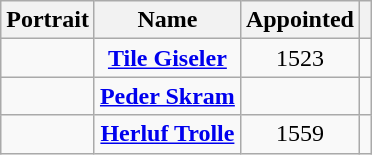<table class="wikitable" style="text-align:center">
<tr>
<th>Portrait</th>
<th>Name<br></th>
<th>Appointed</th>
<th></th>
</tr>
<tr>
<td></td>
<td><strong><a href='#'>Tile Giseler</a></strong><br></td>
<td>1523</td>
<td></td>
</tr>
<tr>
<td></td>
<td><strong><a href='#'>Peder Skram</a></strong><br></td>
<td></td>
<td></td>
</tr>
<tr>
<td></td>
<td><strong><a href='#'>Herluf Trolle</a></strong><br></td>
<td>1559</td>
<td></td>
</tr>
</table>
